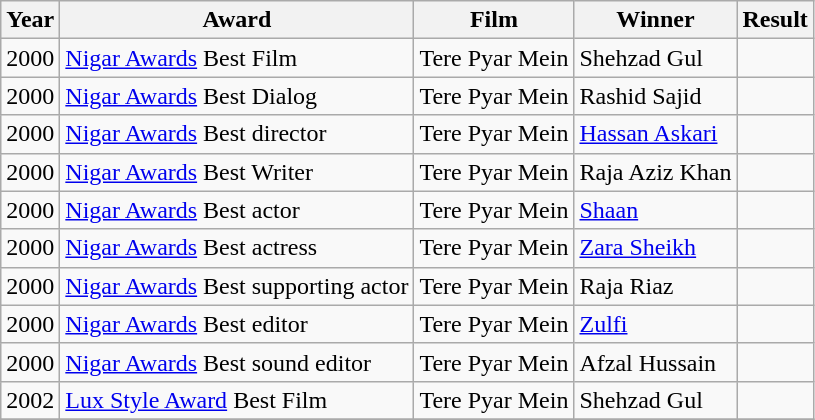<table class="wikitable sortable">
<tr>
<th>Year</th>
<th>Award</th>
<th>Film</th>
<th>Winner</th>
<th>Result</th>
</tr>
<tr>
<td>2000</td>
<td><a href='#'>Nigar Awards</a> Best Film</td>
<td>Tere Pyar Mein</td>
<td>Shehzad Gul</td>
<td></td>
</tr>
<tr>
<td>2000</td>
<td><a href='#'>Nigar Awards</a> Best Dialog</td>
<td>Tere Pyar Mein</td>
<td>Rashid Sajid</td>
<td></td>
</tr>
<tr>
<td>2000</td>
<td><a href='#'>Nigar Awards</a> Best director</td>
<td>Tere Pyar Mein</td>
<td><a href='#'>Hassan Askari</a></td>
<td></td>
</tr>
<tr>
<td>2000</td>
<td><a href='#'>Nigar Awards</a> Best Writer</td>
<td>Tere Pyar Mein</td>
<td>Raja Aziz Khan</td>
<td></td>
</tr>
<tr>
<td>2000</td>
<td><a href='#'>Nigar Awards</a> Best actor</td>
<td>Tere Pyar Mein</td>
<td><a href='#'>Shaan</a></td>
<td></td>
</tr>
<tr>
<td>2000</td>
<td><a href='#'>Nigar Awards</a> Best actress</td>
<td>Tere Pyar Mein</td>
<td><a href='#'>Zara Sheikh</a></td>
<td></td>
</tr>
<tr>
<td>2000</td>
<td><a href='#'>Nigar Awards</a> Best supporting actor</td>
<td>Tere Pyar Mein</td>
<td>Raja Riaz</td>
<td></td>
</tr>
<tr>
<td>2000</td>
<td><a href='#'>Nigar Awards</a> Best editor</td>
<td>Tere Pyar Mein</td>
<td><a href='#'>Zulfi</a></td>
<td></td>
</tr>
<tr>
<td>2000</td>
<td><a href='#'>Nigar Awards</a> Best sound editor</td>
<td>Tere Pyar Mein</td>
<td>Afzal Hussain</td>
<td></td>
</tr>
<tr>
<td>2002</td>
<td><a href='#'>Lux Style Award</a> Best Film</td>
<td>Tere Pyar Mein</td>
<td>Shehzad Gul</td>
<td></td>
</tr>
<tr>
</tr>
</table>
